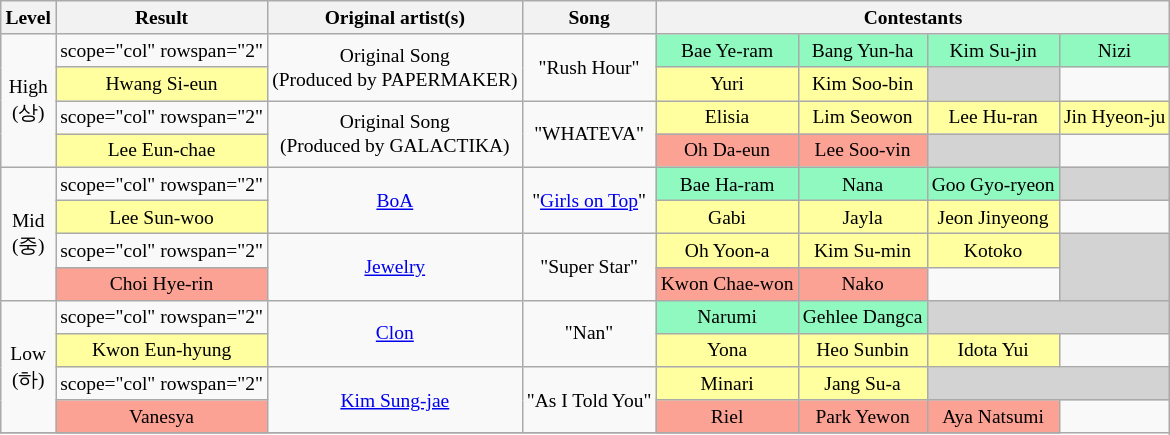<table class="wikitable" style="text-align:center; font-size:small;">
<tr>
<th>Level</th>
<th>Result</th>
<th>Original artist(s)</th>
<th>Song</th>
<th colspan="4">Contestants</th>
</tr>
<tr>
<td scope="col" rowspan="4">High<br>(상)</td>
<td>scope="col" rowspan="2" </td>
<td scope="col" rowspan="2">Original Song<br>(Produced by PAPERMAKER)</td>
<td scope="col" rowspan="2">"Rush Hour"</td>
<td style="background:#90F9C0; width="10%">Bae Ye-ram</td>
<td style="background:#90F9C0; width="10%">Bang Yun-ha</td>
<td style="background:#90F9C0; width="10%">Kim Su-jin</td>
<td style="background:#90F9C0; width="10%">Nizi</td>
</tr>
<tr>
<td style="background:#FFFF9F; width="10%">Hwang Si-eun</td>
<td style="background:#FFFF9F; width="10%">Yuri</td>
<td style="background:#FFFF9F; width="10%">Kim Soo-bin</td>
<td rowspan="1" style="background:lightgray;"></td>
</tr>
<tr>
<td>scope="col" rowspan="2" </td>
<td scope="col" rowspan="2">Original Song<br>(Produced by GALACTIKA)</td>
<td scope="col" rowspan="2">"WHATEVA"</td>
<td style="background:#FFFF9F; width="10%">Elisia</td>
<td style="background:#FFFF9F; width="10%">Lim Seowon</td>
<td style="background:#FFFF9F; width="10%">Lee Hu-ran</td>
<td style="background:#FFFF9F; width="10%">Jin Hyeon-ju</td>
</tr>
<tr>
<td style="background:#FFFF9F; width="10%">Lee Eun-chae</td>
<td style="background:#FCA294; width="10%">Oh Da-eun</td>
<td style="background:#FCA294; width="10%">Lee Soo-vin</td>
<td rowspan="1" style="background:lightgray;"></td>
</tr>
<tr>
<td scope="col" rowspan="4">Mid<br>(중)</td>
<td>scope="col" rowspan="2" </td>
<td scope="col" rowspan="2"><a href='#'>BoA</a></td>
<td scope="col" rowspan="2 ">"<a href='#'>Girls on Top</a>"</td>
<td style="background:#90F9C0; width="10%">Bae Ha-ram</td>
<td style="background:#90F9C0; width="10%">Nana</td>
<td style="background:#90F9C0; width="10%">Goo Gyo-ryeon</td>
<td colspan="1" style="background:lightgray;"></td>
</tr>
<tr>
<td style="background:#FFFF9F; width="10%">Lee Sun-woo</td>
<td style="background:#FFFF9F; width="10%">Gabi</td>
<td style="background:#FFFF9F; width="10%">Jayla</td>
<td style="background:#FFFF9F; width="10%">Jeon Jinyeong</td>
</tr>
<tr>
<td>scope="col" rowspan="2" </td>
<td scope="col" rowspan="2"><a href='#'>Jewelry</a></td>
<td scope="col" rowspan="2">"Super Star"</td>
<td style="background:#FFFF9F; width="10%">Oh Yoon-a</td>
<td style="background:#FFFF9F; width="10%">Kim Su-min</td>
<td style="background:#FFFF9F; width="10%">Kotoko</td>
<td rowspan="2" style="background:lightgray;"></td>
</tr>
<tr>
<td style="background:#FCA294; width="10%">Choi Hye-rin</td>
<td style="background:#FCA294; width="10%">Kwon Chae-won</td>
<td style="background:#FCA294; width="10%">Nako</td>
</tr>
<tr>
<td scope="col" rowspan="4">Low<br>(하)</td>
<td>scope="col" rowspan="2" </td>
<td scope="col" rowspan="2"><a href='#'>Clon</a></td>
<td scope="col" rowspan="2">"Nan"</td>
<td style="background:#90F9C0; width="10%">Narumi</td>
<td style="background:#90F9C0; width="10%">Gehlee Dangca</td>
<td colspan="2" style="background:lightgray;"></td>
</tr>
<tr>
<td style="background:#FFFF9F; width="10%">Kwon Eun-hyung</td>
<td style="background:#FFFF9F; width="10%">Yona</td>
<td style="background:#FFFF9F; width="10%">Heo Sunbin</td>
<td style="background:#FFFF9F; width="10%">Idota Yui</td>
</tr>
<tr>
<td>scope="col" rowspan="2" </td>
<td scope="col" rowspan="2"><a href='#'>Kim Sung-jae</a></td>
<td scope="col" rowspan="2">"As I Told You"</td>
<td style="background:#FFFF9F; width="10%">Minari</td>
<td style="background:#FFFF9F; width="10%">Jang Su-a</td>
<td colspan="2" style="background:lightgray;"></td>
</tr>
<tr>
<td style="background:#FCA294; width="10%">Vanesya</td>
<td style="background:#FCA294; width="10%">Riel</td>
<td style="background:#FCA294; width="10%">Park Yewon</td>
<td style="background:#FCA294; width="10%">Aya Natsumi</td>
</tr>
<tr>
</tr>
</table>
